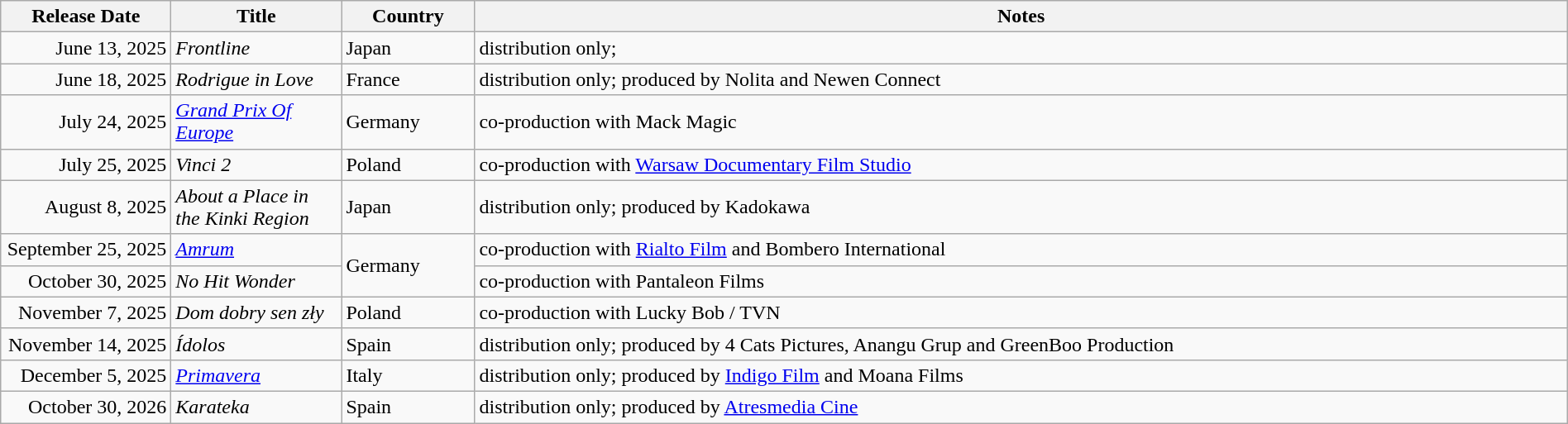<table class="wikitable sortable" style="width:100%;">
<tr>
<th scope="col" style=width:130px;">Release Date</th>
<th scope="col" style=width:130px;">Title</th>
<th scope="col" style=width:100px;">Country</th>
<th>Notes</th>
</tr>
<tr>
<td style="text-align:right;">June 13, 2025</td>
<td><em>Frontline</em></td>
<td>Japan</td>
<td>distribution only;</td>
</tr>
<tr>
<td style="text-align:right;">June 18, 2025</td>
<td><em>Rodrigue in Love</em></td>
<td>France</td>
<td>distribution only; produced by Nolita and Newen Connect</td>
</tr>
<tr>
<td style="text-align:right;">July 24, 2025</td>
<td><em><a href='#'>Grand Prix Of Europe</a></em></td>
<td>Germany</td>
<td>co-production with Mack Magic</td>
</tr>
<tr>
<td style="text-align:right;">July 25, 2025</td>
<td><em>Vinci 2</em></td>
<td>Poland</td>
<td>co-production with <a href='#'>Warsaw Documentary Film Studio</a></td>
</tr>
<tr>
<td style="text-align:right;">August 8, 2025</td>
<td><em>About a Place in the Kinki Region</em></td>
<td>Japan</td>
<td>distribution only; produced by Kadokawa</td>
</tr>
<tr>
<td style="text-align:right;">September 25, 2025</td>
<td><em><a href='#'>Amrum</a></em></td>
<td rowspan="2">Germany</td>
<td>co-production with <a href='#'>Rialto Film</a> and Bombero International</td>
</tr>
<tr>
<td style="text-align: right;">October 30, 2025</td>
<td><em>No Hit Wonder</em></td>
<td>co-production with Pantaleon Films</td>
</tr>
<tr>
<td style="text-align:right;">November 7, 2025</td>
<td><em>Dom dobry sen zły</em></td>
<td>Poland</td>
<td>co-production with Lucky Bob / TVN</td>
</tr>
<tr>
<td style="text-align:right;">November 14, 2025</td>
<td><em>Ídolos</em></td>
<td>Spain</td>
<td>distribution only; produced by 4 Cats Pictures, Anangu Grup and GreenBoo Production</td>
</tr>
<tr>
<td style="text-align:right;">December 5, 2025</td>
<td><em><a href='#'>Primavera</a></em></td>
<td>Italy</td>
<td>distribution only; produced by <a href='#'>Indigo Film</a> and Moana Films</td>
</tr>
<tr>
<td style="text-align:right;">October 30, 2026</td>
<td><em>Karateka</em></td>
<td>Spain</td>
<td>distribution only; produced by <a href='#'>Atresmedia Cine</a></td>
</tr>
</table>
